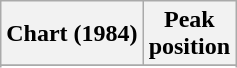<table class="wikitable sortable plainrowheaders">
<tr>
<th scope="col">Chart (1984)</th>
<th scope="col">Peak<br>position</th>
</tr>
<tr>
</tr>
<tr>
</tr>
<tr>
</tr>
</table>
